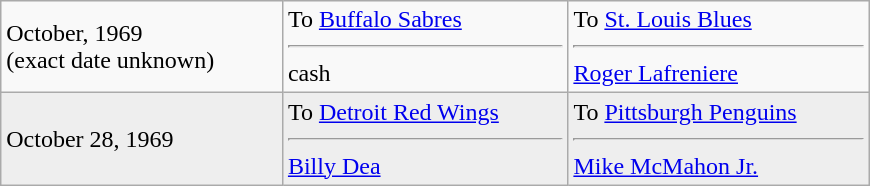<table class="wikitable" style="border:1px solid #999; width:580px;">
<tr>
<td>October, 1969<br>(exact date unknown)</td>
<td valign="top">To <a href='#'>Buffalo Sabres</a><hr>cash</td>
<td valign="top">To <a href='#'>St. Louis Blues</a><hr><a href='#'>Roger Lafreniere</a></td>
</tr>
<tr bgcolor="eeeeee">
<td>October 28, 1969</td>
<td valign="top">To <a href='#'>Detroit Red Wings</a><hr><a href='#'>Billy Dea</a></td>
<td valign="top">To <a href='#'>Pittsburgh Penguins</a><hr><a href='#'>Mike McMahon Jr.</a></td>
</tr>
</table>
